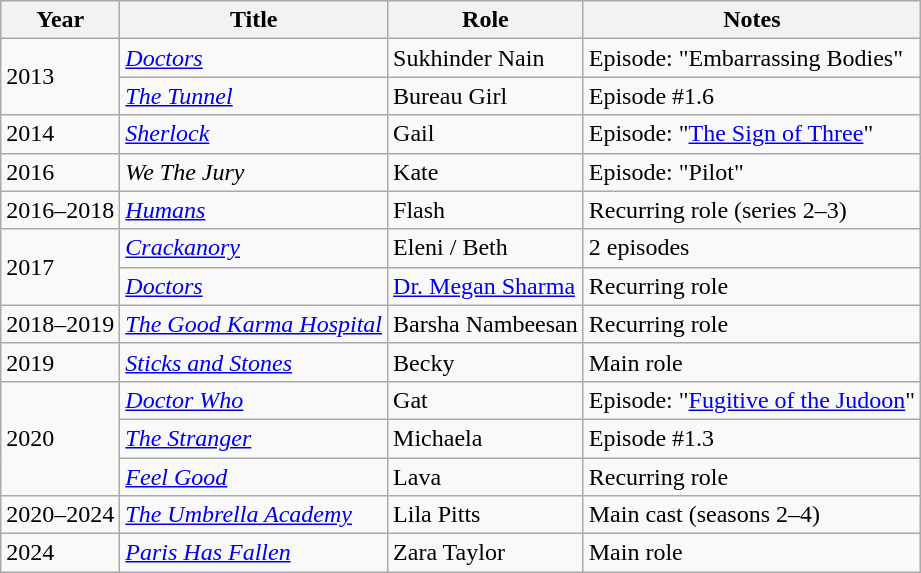<table class="wikitable plainrowheaders sortable">
<tr>
<th scope=col>Year</th>
<th scope=col>Title</th>
<th scope=col>Role</th>
<th scope=col class="unsortable">Notes</th>
</tr>
<tr>
<td rowspan=2>2013</td>
<td><a href='#'><em>Doctors</em></a></td>
<td>Sukhinder Nain</td>
<td>Episode: "Embarrassing Bodies"</td>
</tr>
<tr>
<td><a href='#'><em>The Tunnel</em></a></td>
<td>Bureau Girl</td>
<td>Episode #1.6</td>
</tr>
<tr>
<td>2014</td>
<td><a href='#'><em>Sherlock</em></a></td>
<td>Gail</td>
<td>Episode: "<a href='#'>The Sign of Three</a>"</td>
</tr>
<tr>
<td>2016</td>
<td><em>We The Jury</em></td>
<td>Kate</td>
<td>Episode: "Pilot"</td>
</tr>
<tr>
<td>2016–2018</td>
<td><a href='#'><em>Humans</em></a></td>
<td>Flash</td>
<td>Recurring role (series 2–3)</td>
</tr>
<tr>
<td rowspan=2>2017</td>
<td><em><a href='#'>Crackanory</a></em></td>
<td>Eleni / Beth</td>
<td>2 episodes</td>
</tr>
<tr>
<td><a href='#'><em>Doctors</em></a></td>
<td><a href='#'>Dr. Megan Sharma</a></td>
<td>Recurring role</td>
</tr>
<tr>
<td>2018–2019</td>
<td><em><a href='#'>The Good Karma Hospital</a></em></td>
<td>Barsha Nambeesan</td>
<td>Recurring role</td>
</tr>
<tr>
<td>2019</td>
<td><em><a href='#'>Sticks and Stones</a></em></td>
<td>Becky</td>
<td>Main role</td>
</tr>
<tr>
<td rowspan=3>2020</td>
<td><em><a href='#'>Doctor Who</a></em></td>
<td>Gat</td>
<td>Episode: "<a href='#'>Fugitive of the Judoon</a>"</td>
</tr>
<tr>
<td><a href='#'><em>The Stranger</em></a></td>
<td>Michaela</td>
<td>Episode #1.3</td>
</tr>
<tr>
<td><a href='#'><em>Feel Good</em></a></td>
<td>Lava</td>
<td>Recurring role</td>
</tr>
<tr>
<td>2020–2024</td>
<td><a href='#'><em>The Umbrella Academy</em></a></td>
<td>Lila Pitts</td>
<td>Main cast (seasons 2–4)</td>
</tr>
<tr>
<td>2024</td>
<td><em><a href='#'>Paris Has Fallen</a></em></td>
<td>Zara Taylor</td>
<td>Main role</td>
</tr>
</table>
